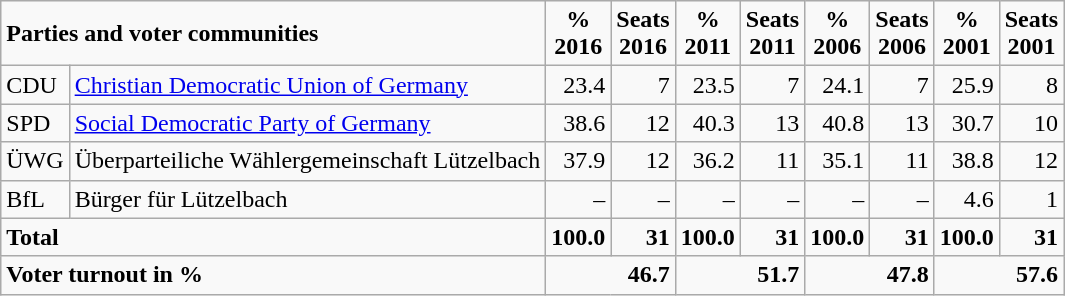<table class="wikitable">
<tr --  class="hintergrundfarbe5">
<td colspan="2"><strong>Parties and voter communities</strong></td>
<td align="center"><strong>%<br>2016</strong></td>
<td align="center"><strong>Seats<br>2016</strong></td>
<td align="center"><strong>%<br>2011</strong></td>
<td align="center"><strong>Seats<br>2011</strong></td>
<td align="center"><strong>%<br>2006</strong></td>
<td align="center"><strong>Seats<br>2006</strong></td>
<td align="center"><strong>%<br>2001</strong></td>
<td align="center"><strong>Seats<br>2001</strong></td>
</tr>
<tr --->
<td>CDU</td>
<td><a href='#'>Christian Democratic Union of Germany</a></td>
<td align="right">23.4</td>
<td align="right">7</td>
<td align="right">23.5</td>
<td align="right">7</td>
<td align="right">24.1</td>
<td align="right">7</td>
<td align="right">25.9</td>
<td align="right">8</td>
</tr>
<tr --->
<td>SPD</td>
<td><a href='#'>Social Democratic Party of Germany</a></td>
<td align="right">38.6</td>
<td align="right">12</td>
<td align="right">40.3</td>
<td align="right">13</td>
<td align="right">40.8</td>
<td align="right">13</td>
<td align="right">30.7</td>
<td align="right">10</td>
</tr>
<tr --->
<td>ÜWG</td>
<td>Überparteiliche Wählergemeinschaft Lützelbach</td>
<td align="right">37.9</td>
<td align="right">12</td>
<td align="right">36.2</td>
<td align="right">11</td>
<td align="right">35.1</td>
<td align="right">11</td>
<td align="right">38.8</td>
<td align="right">12</td>
</tr>
<tr --->
<td>BfL</td>
<td>Bürger für Lützelbach</td>
<td align="right">–</td>
<td align="right">–</td>
<td align="right">–</td>
<td align="right">–</td>
<td align="right">–</td>
<td align="right">–</td>
<td align="right">4.6</td>
<td align="right">1</td>
</tr>
<tr --- class="hintergrundfarbe5">
<td colspan="2"><strong>Total</strong></td>
<td align="right"><strong>100.0</strong></td>
<td align="right"><strong>31</strong></td>
<td align="right"><strong>100.0</strong></td>
<td align="right"><strong>31</strong></td>
<td align="right"><strong>100.0</strong></td>
<td align="right"><strong>31</strong></td>
<td align="right"><strong>100.0</strong></td>
<td align="right"><strong>31</strong></td>
</tr>
<tr --- class="hintergrundfarbe5">
<td colspan="2"><strong>Voter turnout in %</strong></td>
<td colspan="2" align="right"><strong>46.7</strong></td>
<td colspan="2" align="right"><strong>51.7</strong></td>
<td colspan="2" align="right"><strong>47.8</strong></td>
<td colspan="2" align="right"><strong>57.6</strong></td>
</tr>
</table>
